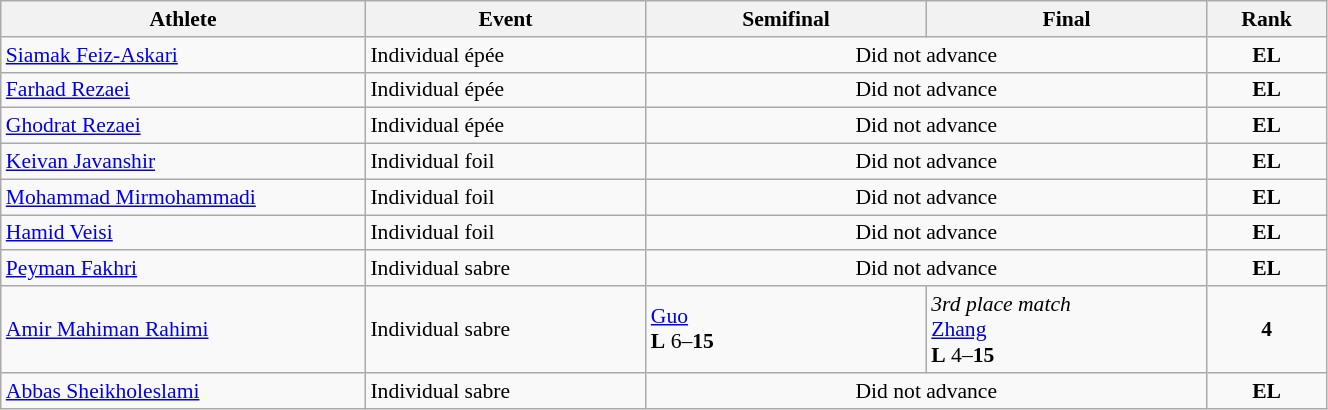<table class="wikitable" width="70%" style="text-align:left; font-size:90%">
<tr>
<th width="13%">Athlete</th>
<th width="10%">Event</th>
<th width="10%">Semifinal</th>
<th width="10%">Final</th>
<th width="4%">Rank</th>
</tr>
<tr>
<td><a href='#'>Siamak Feiz-Askari</a></td>
<td>Individual épée</td>
<td colspan=2 align=center>Did not advance</td>
<td align=center><strong>EL</strong></td>
</tr>
<tr>
<td><a href='#'>Farhad Rezaei</a></td>
<td>Individual épée</td>
<td colspan=2 align=center>Did not advance</td>
<td align=center><strong>EL</strong></td>
</tr>
<tr>
<td><a href='#'>Ghodrat Rezaei</a></td>
<td>Individual épée</td>
<td colspan=2 align=center>Did not advance</td>
<td align=center><strong>EL</strong></td>
</tr>
<tr>
<td><a href='#'>Keivan Javanshir</a></td>
<td>Individual foil</td>
<td colspan=2 align=center>Did not advance</td>
<td align=center><strong>EL</strong></td>
</tr>
<tr>
<td><a href='#'>Mohammad Mirmohammadi</a></td>
<td>Individual foil</td>
<td colspan=2 align=center>Did not advance</td>
<td align=center><strong>EL</strong></td>
</tr>
<tr>
<td><a href='#'>Hamid Veisi</a></td>
<td>Individual foil</td>
<td colspan=2 align=center>Did not advance</td>
<td align=center><strong>EL</strong></td>
</tr>
<tr>
<td><a href='#'>Peyman Fakhri</a></td>
<td>Individual sabre</td>
<td colspan=2 align=center>Did not advance</td>
<td align=center><strong>EL</strong></td>
</tr>
<tr>
<td><a href='#'>Amir Mahiman Rahimi</a></td>
<td>Individual sabre</td>
<td> <a href='#'>Guo</a><br><strong>L</strong> 6–<strong>15</strong></td>
<td><em>3rd place match</em><br> <a href='#'>Zhang</a><br><strong>L</strong> 4–<strong>15</strong></td>
<td align=center><strong>4</strong></td>
</tr>
<tr>
<td><a href='#'>Abbas Sheikholeslami</a></td>
<td>Individual sabre</td>
<td colspan=2 align=center>Did not advance</td>
<td align=center><strong>EL</strong></td>
</tr>
</table>
